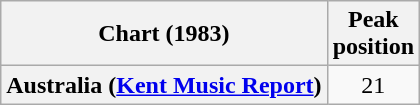<table class="wikitable plainrowheaders" style="text-align:center">
<tr>
<th>Chart (1983)</th>
<th>Peak<br>position</th>
</tr>
<tr>
<th scope="row">Australia (<a href='#'>Kent Music Report</a>)</th>
<td>21</td>
</tr>
</table>
